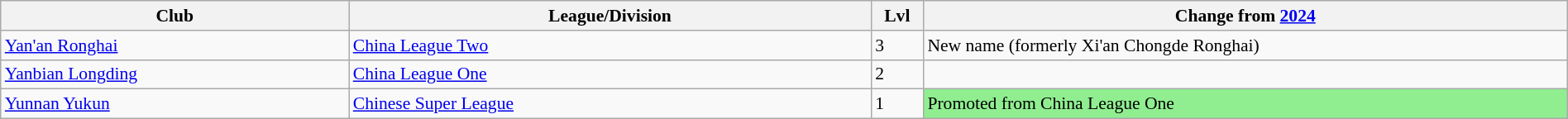<table class="wikitable sortable" width="100%" style="font-size:90%">
<tr>
<th width="20%">Club</th>
<th width="30%">League/Division</th>
<th width="3%">Lvl</th>
<th width="37%">Change from <a href='#'>2024</a></th>
</tr>
<tr>
<td><a href='#'>Yan'an Ronghai</a></td>
<td><a href='#'>China League Two</a></td>
<td>3</td>
<td>New name (formerly Xi'an Chongde Ronghai)</td>
</tr>
<tr>
<td><a href='#'>Yanbian Longding</a></td>
<td><a href='#'>China League One</a></td>
<td>2</td>
<td></td>
</tr>
<tr>
<td><a href='#'>Yunnan Yukun</a></td>
<td><a href='#'>Chinese Super League</a></td>
<td>1</td>
<td style="background:lightgreen">Promoted from China League One</td>
</tr>
</table>
